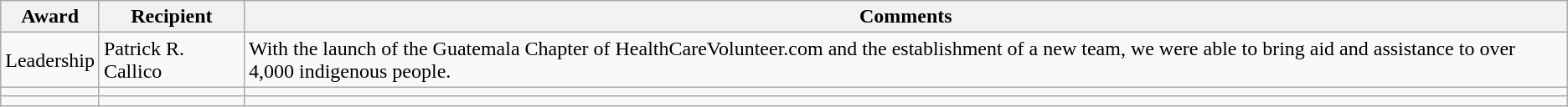<table class="wikitable">
<tr>
<th>Award</th>
<th>Recipient</th>
<th>Comments</th>
</tr>
<tr>
<td>Leadership</td>
<td>Patrick R. Callico</td>
<td>With the launch of the Guatemala Chapter of HealthCareVolunteer.com and the establishment of a new team, we were able to bring aid and assistance to over 4,000 indigenous people.</td>
</tr>
<tr>
<td></td>
<td></td>
<td></td>
</tr>
<tr>
<td></td>
<td></td>
<td></td>
</tr>
</table>
